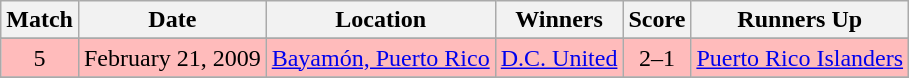<table class="wikitable">
<tr>
<th>Match</th>
<th>Date</th>
<th>Location</th>
<th>Winners</th>
<th>Score</th>
<th>Runners Up</th>
</tr>
<tr>
</tr>
<tr bgcolor="#ffbbbb">
<td style="text-align: center">5</td>
<td style="text-align: center">February 21, 2009</td>
<td style="text-align: center"><a href='#'>Bayamón, Puerto Rico</a></td>
<td style="text-align: center"><a href='#'>D.C. United</a></td>
<td style="text-align: center">2–1</td>
<td style="text-align: center"><a href='#'>Puerto Rico Islanders</a></td>
</tr>
<tr>
</tr>
</table>
